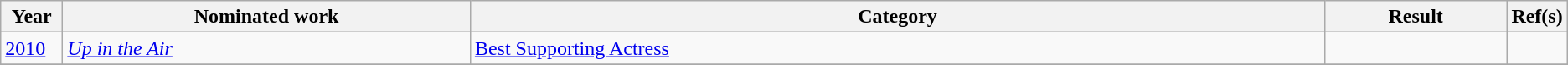<table class="wikitable">
<tr>
<th width=4%>Year</th>
<th width=27%>Nominated work</th>
<th width=57%>Category</th>
<th width=12%>Result</th>
<th width=4%>Ref(s)</th>
</tr>
<tr>
<td><a href='#'>2010</a></td>
<td><em><a href='#'>Up in the Air</a></em></td>
<td><a href='#'>Best Supporting Actress</a></td>
<td></td>
<td></td>
</tr>
<tr>
</tr>
</table>
